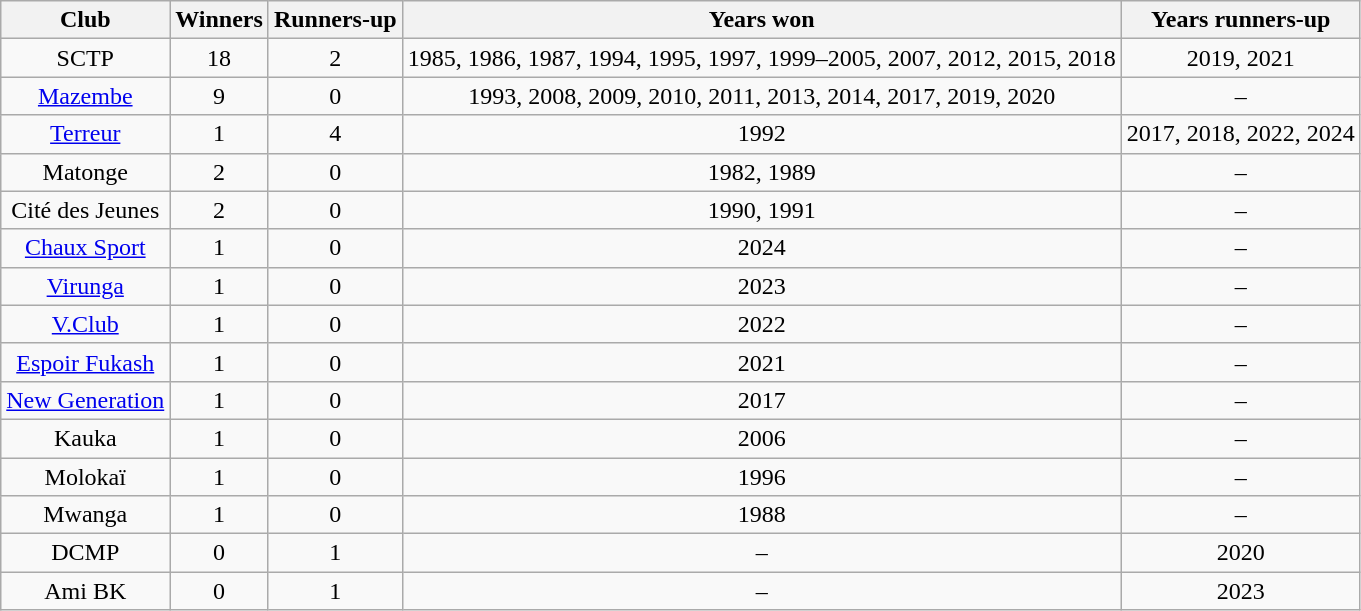<table class="wikitable" style="text-align:center;">
<tr>
<th>Club</th>
<th>Winners</th>
<th>Runners-up</th>
<th>Years won</th>
<th>Years runners-up</th>
</tr>
<tr>
<td>SCTP</td>
<td>18</td>
<td>2</td>
<td>1985, 1986, 1987, 1994, 1995, 1997, 1999–2005, 2007, 2012, 2015, 2018</td>
<td>2019, 2021</td>
</tr>
<tr>
<td><a href='#'>Mazembe</a></td>
<td>9</td>
<td>0</td>
<td>1993, 2008, 2009, 2010, 2011, 2013, 2014, 2017, 2019, 2020</td>
<td>–</td>
</tr>
<tr>
<td><a href='#'>Terreur</a></td>
<td>1</td>
<td>4</td>
<td>1992</td>
<td>2017, 2018, 2022, 2024</td>
</tr>
<tr>
<td>Matonge</td>
<td>2</td>
<td>0</td>
<td>1982, 1989</td>
<td>–</td>
</tr>
<tr>
<td>Cité des Jeunes</td>
<td>2</td>
<td>0</td>
<td>1990, 1991</td>
<td>–</td>
</tr>
<tr>
<td><a href='#'>Chaux Sport</a></td>
<td>1</td>
<td>0</td>
<td>2024</td>
<td>–</td>
</tr>
<tr>
<td><a href='#'>Virunga</a></td>
<td>1</td>
<td>0</td>
<td>2023</td>
<td>–</td>
</tr>
<tr>
<td><a href='#'>V.Club</a></td>
<td>1</td>
<td>0</td>
<td>2022</td>
<td>–</td>
</tr>
<tr>
<td><a href='#'>Espoir Fukash</a></td>
<td>1</td>
<td>0</td>
<td>2021</td>
<td>–</td>
</tr>
<tr>
<td><a href='#'>New Generation</a></td>
<td>1</td>
<td>0</td>
<td>2017</td>
<td>–</td>
</tr>
<tr>
<td>Kauka</td>
<td>1</td>
<td>0</td>
<td>2006</td>
<td>–</td>
</tr>
<tr>
<td>Molokaï</td>
<td>1</td>
<td>0</td>
<td>1996</td>
<td>–</td>
</tr>
<tr>
<td>Mwanga</td>
<td>1</td>
<td>0</td>
<td>1988</td>
<td>–</td>
</tr>
<tr>
<td>DCMP</td>
<td>0</td>
<td>1</td>
<td>–</td>
<td>2020</td>
</tr>
<tr>
<td>Ami BK</td>
<td>0</td>
<td>1</td>
<td>–</td>
<td>2023</td>
</tr>
</table>
